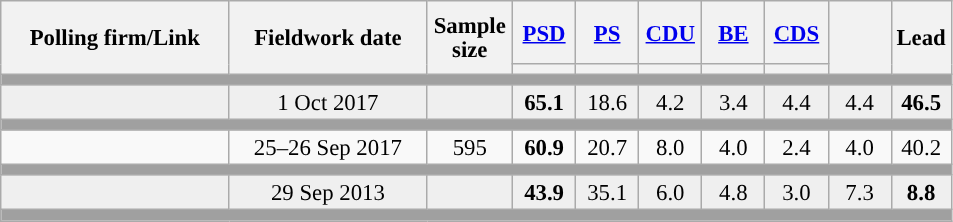<table class="wikitable collapsible sortable" style="text-align:center; font-size:95%; line-height:16px;">
<tr style="height:42px;">
<th style="width:145px;" rowspan="2">Polling firm/Link</th>
<th style="width:125px;" rowspan="2">Fieldwork date</th>
<th class="unsortable" style="width:50px;" rowspan="2">Sample size</th>
<th class="unsortable" style="width:35px;"><a href='#'>PSD</a></th>
<th class="unsortable" style="width:35px;"><a href='#'>PS</a></th>
<th class="unsortable" style="width:35px;"><a href='#'>CDU</a></th>
<th class="unsortable" style="width:35px;"><a href='#'>BE</a></th>
<th class="unsortable" style="width:35px;"><a href='#'>CDS</a></th>
<th class="unsortable" style="width:35px;" rowspan="2"></th>
<th class="unsortable" style="width:30px;" rowspan="2">Lead</th>
</tr>
<tr>
<th class="unsortable" style="color:inherit;background:"></th>
<th class="unsortable" style="color:inherit;background:"></th>
<th class="unsortable" style="color:inherit;background:"></th>
<th class="unsortable" style="color:inherit;background:"></th>
<th class="unsortable" style="color:inherit;background:"></th>
</tr>
<tr>
<td colspan="11" style="background:#A0A0A0"></td>
</tr>
<tr style="background:#EFEFEF;">
<td><strong></strong></td>
<td data-sort-value="2019-10-06">1 Oct 2017</td>
<td></td>
<td><strong>65.1</strong><br></td>
<td>18.6<br></td>
<td>4.2<br></td>
<td>3.4<br></td>
<td>4.4<br></td>
<td>4.4</td>
<td style="background:"><strong>46.5</strong></td>
</tr>
<tr>
<td colspan="11" style="background:#A0A0A0"></td>
</tr>
<tr>
<td align="center"></td>
<td align="center">25–26 Sep 2017</td>
<td>595</td>
<td align="center" ><strong>60.9</strong></td>
<td align="center">20.7</td>
<td align="center">8.0</td>
<td align="center">4.0</td>
<td align="center">2.4</td>
<td align="center">4.0</td>
<td style="background:">40.2</td>
</tr>
<tr>
<td colspan="11" style="background:#A0A0A0"></td>
</tr>
<tr style="background:#EFEFEF;">
<td><strong></strong></td>
<td data-sort-value="2019-10-06">29 Sep 2013</td>
<td></td>
<td><strong>43.9</strong><br></td>
<td>35.1<br></td>
<td>6.0<br></td>
<td>4.8<br></td>
<td>3.0<br></td>
<td>7.3</td>
<td style="background:"><strong>8.8</strong></td>
</tr>
<tr>
<td colspan="11" style="background:#A0A0A0"></td>
</tr>
</table>
